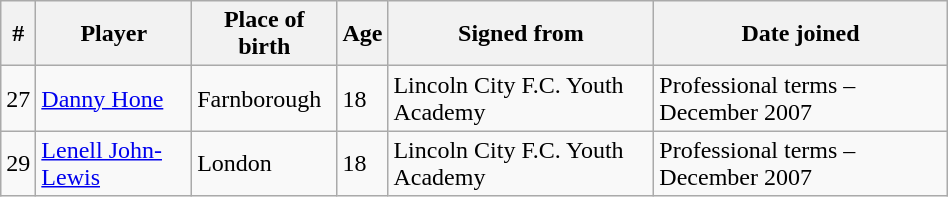<table class="wikitable" style="text-align:center; width:50%; text-align:left">
<tr>
<th>#</th>
<th>Player</th>
<th>Place of birth</th>
<th>Age</th>
<th>Signed from</th>
<th>Date joined</th>
</tr>
<tr --->
<td>27</td>
<td> <a href='#'>Danny Hone</a></td>
<td>Farnborough</td>
<td>18</td>
<td>Lincoln City F.C. Youth Academy</td>
<td>Professional terms – December 2007</td>
</tr>
<tr --->
<td>29</td>
<td> <a href='#'>Lenell John-Lewis</a></td>
<td>London</td>
<td>18</td>
<td>Lincoln City F.C. Youth Academy</td>
<td>Professional terms – December 2007</td>
</tr>
</table>
